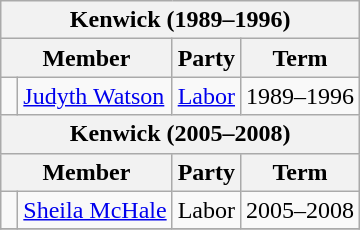<table class="wikitable">
<tr>
<th colspan="4">Kenwick (1989–1996)</th>
</tr>
<tr>
<th colspan="2">Member</th>
<th>Party</th>
<th>Term</th>
</tr>
<tr>
<td> </td>
<td><a href='#'>Judyth Watson</a></td>
<td><a href='#'>Labor</a></td>
<td>1989–1996</td>
</tr>
<tr>
<th colspan="4">Kenwick (2005–2008)</th>
</tr>
<tr>
<th colspan="2">Member</th>
<th>Party</th>
<th>Term</th>
</tr>
<tr>
<td> </td>
<td><a href='#'>Sheila McHale</a></td>
<td>Labor</td>
<td>2005–2008</td>
</tr>
<tr>
</tr>
</table>
